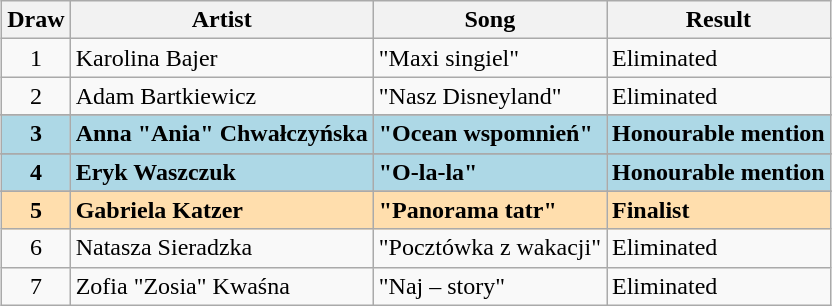<table class="sortable wikitable" style="margin: 1em auto 1em auto">
<tr>
<th>Draw</th>
<th>Artist</th>
<th>Song</th>
<th>Result</th>
</tr>
<tr>
<td align="center">1</td>
<td>Karolina Bajer</td>
<td>"Maxi singiel"</td>
<td>Eliminated</td>
</tr>
<tr>
<td align="center">2</td>
<td>Adam Bartkiewicz</td>
<td>"Nasz Disneyland"</td>
<td>Eliminated</td>
</tr>
<tr>
</tr>
<tr style="font-weight:bold; background:lightblue;">
<td align="center">3</td>
<td>Anna "Ania" Chwałczyńska</td>
<td>"Ocean wspomnień"</td>
<td>Honourable mention</td>
</tr>
<tr>
</tr>
<tr style="font-weight:bold; background:lightblue;">
<td align="center">4</td>
<td>Eryk Waszczuk</td>
<td>"O-la-la"</td>
<td data-sort-value="2">Honourable mention</td>
</tr>
<tr>
</tr>
<tr style="font-weight:bold; background:navajowhite;">
<td align="center">5</td>
<td>Gabriela Katzer</td>
<td>"Panorama tatr"</td>
<td>Finalist</td>
</tr>
<tr>
<td align="center">6</td>
<td>Natasza Sieradzka</td>
<td>"Pocztówka z wakacji"</td>
<td>Eliminated</td>
</tr>
<tr>
<td align="center">7</td>
<td>Zofia "Zosia" Kwaśna</td>
<td>"Naj – story"</td>
<td>Eliminated</td>
</tr>
</table>
